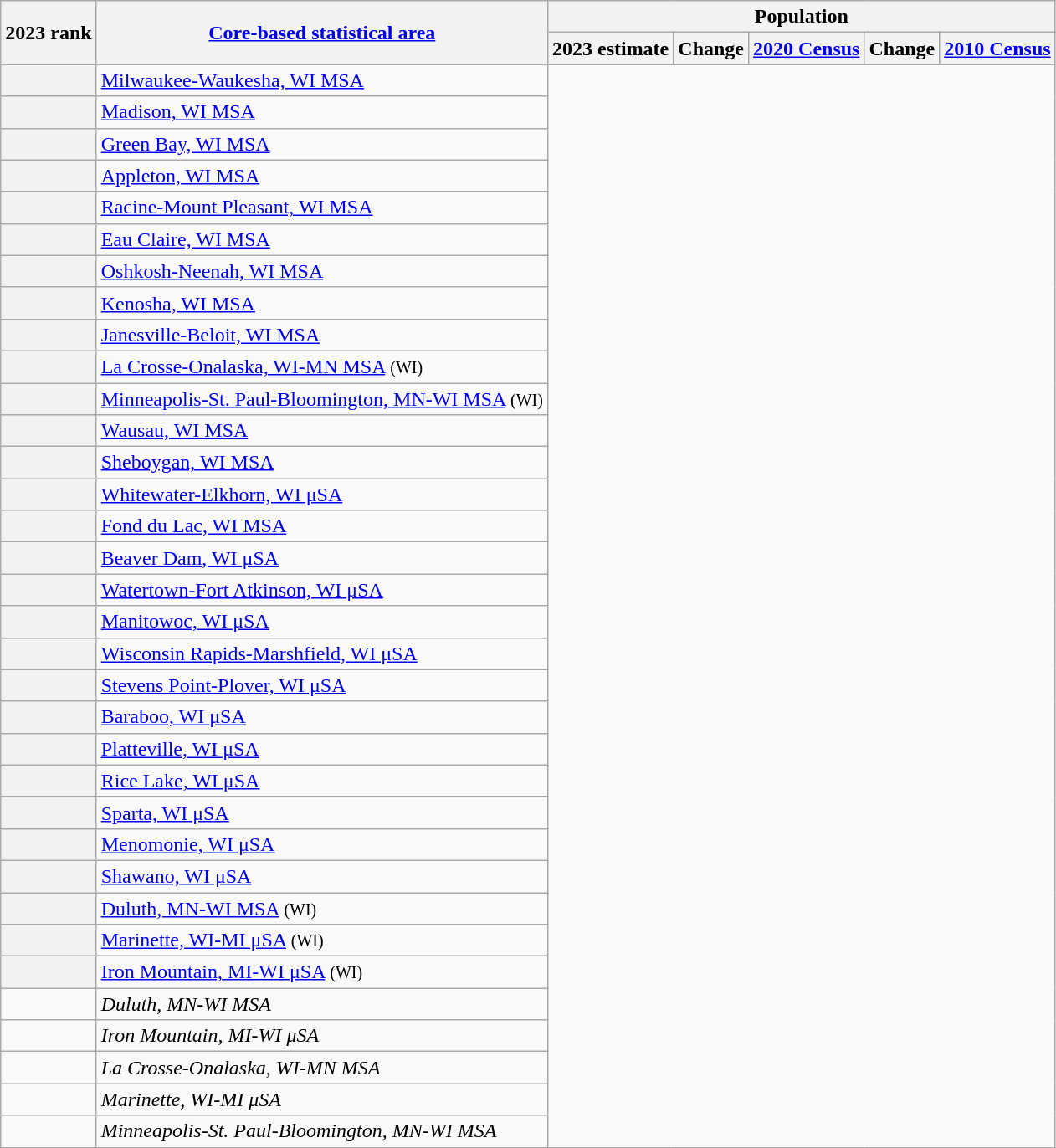<table class="wikitable sortable">
<tr>
<th scope=col rowspan=2>2023 rank</th>
<th scope=col rowspan=2><a href='#'>Core-based statistical area</a></th>
<th colspan=5>Population</th>
</tr>
<tr>
<th scope=col>2023 estimate</th>
<th scope=col>Change</th>
<th scope=col><a href='#'>2020 Census</a></th>
<th scope=col>Change</th>
<th scope=col><a href='#'>2010 Census</a></th>
</tr>
<tr>
<th scope=row></th>
<td><a href='#'>Milwaukee-Waukesha, WI MSA</a><br></td>
</tr>
<tr>
<th scope=row></th>
<td><a href='#'>Madison, WI MSA</a><br></td>
</tr>
<tr>
<th scope=row></th>
<td><a href='#'>Green Bay, WI MSA</a><br></td>
</tr>
<tr>
<th scope=row></th>
<td><a href='#'>Appleton, WI MSA</a><br></td>
</tr>
<tr>
<th scope=row></th>
<td><a href='#'>Racine-Mount Pleasant, WI MSA</a><br></td>
</tr>
<tr>
<th scope=row></th>
<td><a href='#'>Eau Claire, WI MSA</a><br></td>
</tr>
<tr>
<th scope=row></th>
<td><a href='#'>Oshkosh-Neenah, WI MSA</a><br></td>
</tr>
<tr>
<th scope=row></th>
<td><a href='#'>Kenosha, WI MSA</a><br></td>
</tr>
<tr>
<th scope=row></th>
<td><a href='#'>Janesville-Beloit, WI MSA</a><br></td>
</tr>
<tr>
<th scope=row></th>
<td><a href='#'>La Crosse-Onalaska, WI-MN MSA</a> <small>(WI)</small><br></td>
</tr>
<tr>
<th scope=row></th>
<td><a href='#'>Minneapolis-St. Paul-Bloomington, MN-WI MSA</a> <small>(WI)</small><br></td>
</tr>
<tr>
<th scope=row></th>
<td><a href='#'>Wausau, WI MSA</a><br></td>
</tr>
<tr>
<th scope=row></th>
<td><a href='#'>Sheboygan, WI MSA</a><br></td>
</tr>
<tr>
<th scope=row></th>
<td><a href='#'>Whitewater-Elkhorn, WI μSA</a><br></td>
</tr>
<tr>
<th scope=row></th>
<td><a href='#'>Fond du Lac, WI MSA</a><br></td>
</tr>
<tr>
<th scope=row></th>
<td><a href='#'>Beaver Dam, WI μSA</a><br></td>
</tr>
<tr>
<th scope=row></th>
<td><a href='#'>Watertown-Fort Atkinson, WI μSA</a><br></td>
</tr>
<tr>
<th scope=row></th>
<td><a href='#'>Manitowoc, WI μSA</a><br></td>
</tr>
<tr>
<th scope=row></th>
<td><a href='#'>Wisconsin Rapids-Marshfield, WI μSA</a><br></td>
</tr>
<tr>
<th scope=row></th>
<td><a href='#'>Stevens Point-Plover, WI μSA</a><br></td>
</tr>
<tr>
<th scope=row></th>
<td><a href='#'>Baraboo, WI μSA</a><br></td>
</tr>
<tr>
<th scope=row></th>
<td><a href='#'>Platteville, WI μSA</a><br></td>
</tr>
<tr>
<th scope=row></th>
<td><a href='#'>Rice Lake, WI μSA</a><br></td>
</tr>
<tr>
<th scope=row></th>
<td><a href='#'>Sparta, WI μSA</a><br></td>
</tr>
<tr>
<th scope=row></th>
<td><a href='#'>Menomonie, WI μSA</a><br></td>
</tr>
<tr>
<th scope=row></th>
<td><a href='#'>Shawano, WI μSA</a><br></td>
</tr>
<tr>
<th scope=row></th>
<td><a href='#'>Duluth, MN-WI MSA</a> <small>(WI)</small><br></td>
</tr>
<tr>
<th scope=row></th>
<td><a href='#'>Marinette, WI-MI μSA</a> <small>(WI)</small><br></td>
</tr>
<tr>
<th scope=row></th>
<td><a href='#'>Iron Mountain, MI-WI μSA</a> <small>(WI)</small><br></td>
</tr>
<tr>
<td></td>
<td><em><span>Duluth, MN-WI MSA</span></em><br></td>
</tr>
<tr>
<td></td>
<td><em><span>Iron Mountain, MI-WI μSA</span></em><br></td>
</tr>
<tr>
<td></td>
<td><em><span>La Crosse-Onalaska, WI-MN MSA</span></em><br></td>
</tr>
<tr>
<td></td>
<td><em><span>Marinette, WI-MI μSA</span></em><br></td>
</tr>
<tr>
<td></td>
<td><em><span>Minneapolis-St. Paul-Bloomington, MN-WI MSA</span></em><br></td>
</tr>
</table>
